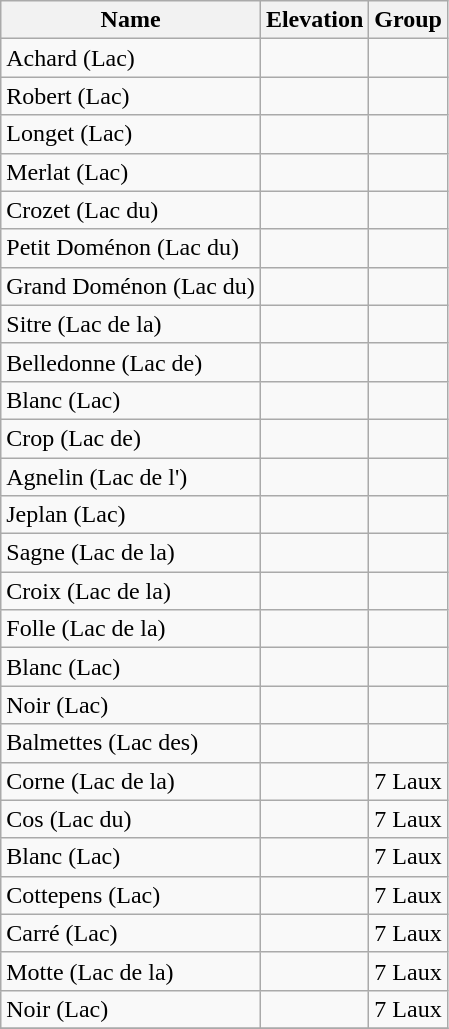<table class="sortable wikitable">
<tr>
<th>Name</th>
<th>Elevation</th>
<th>Group</th>
</tr>
<tr>
<td>Achard (Lac)</td>
<td></td>
<td></td>
</tr>
<tr>
<td>Robert (Lac)</td>
<td></td>
<td></td>
</tr>
<tr>
<td>Longet (Lac)</td>
<td></td>
<td></td>
</tr>
<tr>
<td>Merlat (Lac)</td>
<td></td>
<td></td>
</tr>
<tr>
<td>Crozet (Lac du)</td>
<td></td>
<td></td>
</tr>
<tr>
<td>Petit Doménon (Lac du)</td>
<td></td>
<td></td>
</tr>
<tr>
<td>Grand Doménon (Lac du)</td>
<td></td>
<td></td>
</tr>
<tr>
<td>Sitre (Lac de la)</td>
<td></td>
<td></td>
</tr>
<tr>
<td>Belledonne (Lac de)</td>
<td></td>
<td></td>
</tr>
<tr>
<td>Blanc (Lac)</td>
<td></td>
<td></td>
</tr>
<tr>
<td>Crop (Lac de)</td>
<td></td>
<td></td>
</tr>
<tr>
<td>Agnelin (Lac de l')</td>
<td></td>
<td></td>
</tr>
<tr>
<td>Jeplan (Lac)</td>
<td></td>
<td></td>
</tr>
<tr>
<td>Sagne (Lac de la)</td>
<td></td>
<td></td>
</tr>
<tr>
<td>Croix (Lac de la)</td>
<td></td>
<td></td>
</tr>
<tr>
<td>Folle (Lac de la)</td>
<td></td>
<td></td>
</tr>
<tr>
<td>Blanc (Lac)</td>
<td></td>
<td></td>
</tr>
<tr>
<td>Noir (Lac)</td>
<td></td>
<td></td>
</tr>
<tr>
<td>Balmettes (Lac des)</td>
<td></td>
<td></td>
</tr>
<tr>
<td>Corne (Lac de la)</td>
<td></td>
<td>7 Laux</td>
</tr>
<tr>
<td>Cos (Lac du)</td>
<td></td>
<td>7 Laux</td>
</tr>
<tr>
<td>Blanc (Lac)</td>
<td></td>
<td>7 Laux</td>
</tr>
<tr>
<td>Cottepens (Lac)</td>
<td></td>
<td>7 Laux</td>
</tr>
<tr>
<td>Carré (Lac)</td>
<td></td>
<td>7 Laux</td>
</tr>
<tr>
<td>Motte (Lac de la)</td>
<td></td>
<td>7 Laux</td>
</tr>
<tr>
<td>Noir (Lac)</td>
<td></td>
<td>7 Laux</td>
</tr>
<tr>
</tr>
</table>
